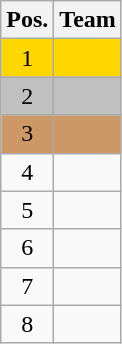<table class="wikitable">
<tr>
<th width=>Pos.</th>
<th width=>Team</th>
</tr>
<tr style="background:gold;">
<td align=center>1</td>
<td></td>
</tr>
<tr style="background:silver;">
<td align=center>2</td>
<td></td>
</tr>
<tr style="background:#cc9966;">
<td align=center>3</td>
<td></td>
</tr>
<tr>
<td align=center>4</td>
<td></td>
</tr>
<tr>
<td align=center>5</td>
<td></td>
</tr>
<tr>
<td align=center>6</td>
<td></td>
</tr>
<tr>
<td align=center>7</td>
<td></td>
</tr>
<tr>
<td align=center>8</td>
<td></td>
</tr>
</table>
